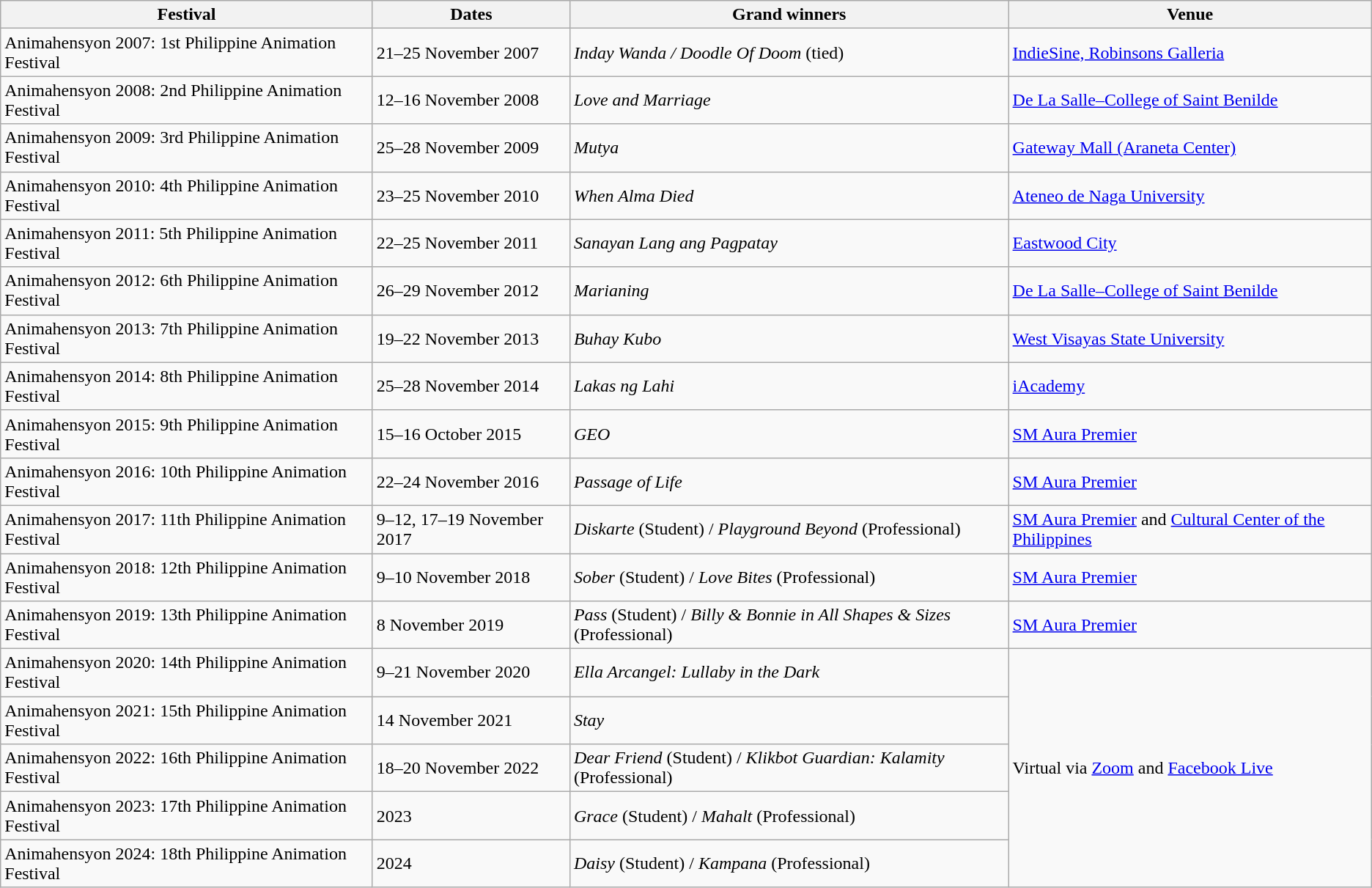<table class="sortable wikitable">
<tr>
<th>Festival</th>
<th>Dates</th>
<th>Grand winners</th>
<th>Venue</th>
</tr>
<tr>
<td>Animahensyon 2007: 1st Philippine Animation Festival</td>
<td>21–25 November 2007</td>
<td><em>Inday Wanda / Doodle Of Doom</em> (tied)</td>
<td><a href='#'>IndieSine, Robinsons Galleria</a></td>
</tr>
<tr>
<td>Animahensyon 2008: 2nd Philippine Animation Festival</td>
<td>12–16 November 2008</td>
<td><em>Love and Marriage</em></td>
<td><a href='#'>De La Salle–College of Saint Benilde</a></td>
</tr>
<tr>
<td>Animahensyon 2009: 3rd Philippine Animation Festival</td>
<td>25–28 November 2009</td>
<td><em>Mutya</em></td>
<td><a href='#'>Gateway Mall (Araneta Center)</a></td>
</tr>
<tr>
<td>Animahensyon 2010: 4th Philippine Animation Festival</td>
<td>23–25 November 2010</td>
<td><em>When Alma Died</em></td>
<td><a href='#'>Ateneo de Naga University</a></td>
</tr>
<tr>
<td>Animahensyon 2011: 5th Philippine Animation Festival</td>
<td>22–25 November 2011</td>
<td><em>Sanayan Lang ang Pagpatay</em></td>
<td><a href='#'>Eastwood City</a></td>
</tr>
<tr>
<td>Animahensyon 2012: 6th Philippine Animation Festival</td>
<td>26–29 November 2012</td>
<td><em>Marianing</em></td>
<td><a href='#'>De La Salle–College of Saint Benilde</a></td>
</tr>
<tr>
<td>Animahensyon 2013: 7th Philippine Animation Festival</td>
<td>19–22 November 2013</td>
<td><em>Buhay Kubo</em></td>
<td><a href='#'>West Visayas State University</a></td>
</tr>
<tr>
<td>Animahensyon 2014: 8th Philippine Animation Festival</td>
<td>25–28 November 2014</td>
<td><em>Lakas ng Lahi</em></td>
<td><a href='#'>iAcademy</a></td>
</tr>
<tr>
<td>Animahensyon 2015: 9th Philippine Animation Festival</td>
<td>15–16 October 2015</td>
<td><em>GEO</em></td>
<td><a href='#'>SM Aura Premier</a></td>
</tr>
<tr>
<td>Animahensyon 2016: 10th Philippine Animation Festival</td>
<td>22–24 November 2016</td>
<td><em>Passage of Life</em></td>
<td><a href='#'>SM Aura Premier</a></td>
</tr>
<tr>
<td>Animahensyon 2017: 11th Philippine Animation Festival</td>
<td>9–12, 17–19 November 2017</td>
<td><em>Diskarte</em> (Student) / <em>Playground Beyond</em> (Professional)</td>
<td><a href='#'>SM Aura Premier</a> and <a href='#'>Cultural Center of the Philippines</a></td>
</tr>
<tr>
<td>Animahensyon 2018: 12th Philippine Animation Festival</td>
<td>9–10 November 2018</td>
<td><em>Sober</em> (Student) / <em>Love Bites</em> (Professional)</td>
<td><a href='#'>SM Aura Premier</a></td>
</tr>
<tr>
<td>Animahensyon 2019: 13th Philippine Animation Festival</td>
<td>8 November 2019</td>
<td><em>Pass</em> (Student) / <em>Billy & Bonnie in All Shapes & Sizes</em> (Professional)</td>
<td><a href='#'>SM Aura Premier</a></td>
</tr>
<tr>
<td>Animahensyon 2020: 14th Philippine Animation Festival</td>
<td>9–21 November 2020</td>
<td><em>Ella Arcangel: Lullaby in the Dark</em></td>
<td rowspan="5">Virtual via <a href='#'>Zoom</a> and <a href='#'>Facebook Live</a></td>
</tr>
<tr>
<td>Animahensyon 2021: 15th Philippine Animation Festival</td>
<td>14 November 2021</td>
<td><em>Stay</em></td>
</tr>
<tr>
<td>Animahensyon 2022: 16th Philippine Animation Festival</td>
<td>18–20 November 2022</td>
<td><em>Dear Friend</em> (Student) / <em>Klikbot Guardian: Kalamity</em> (Professional)</td>
</tr>
<tr>
<td>Animahensyon 2023: 17th Philippine Animation Festival</td>
<td>2023</td>
<td><em>Grace</em> (Student) / <em>Mahalt</em> (Professional)</td>
</tr>
<tr>
<td>Animahensyon 2024: 18th Philippine Animation Festival</td>
<td>2024</td>
<td><em>Daisy</em> (Student) / <em>Kampana</em> (Professional)</td>
</tr>
</table>
